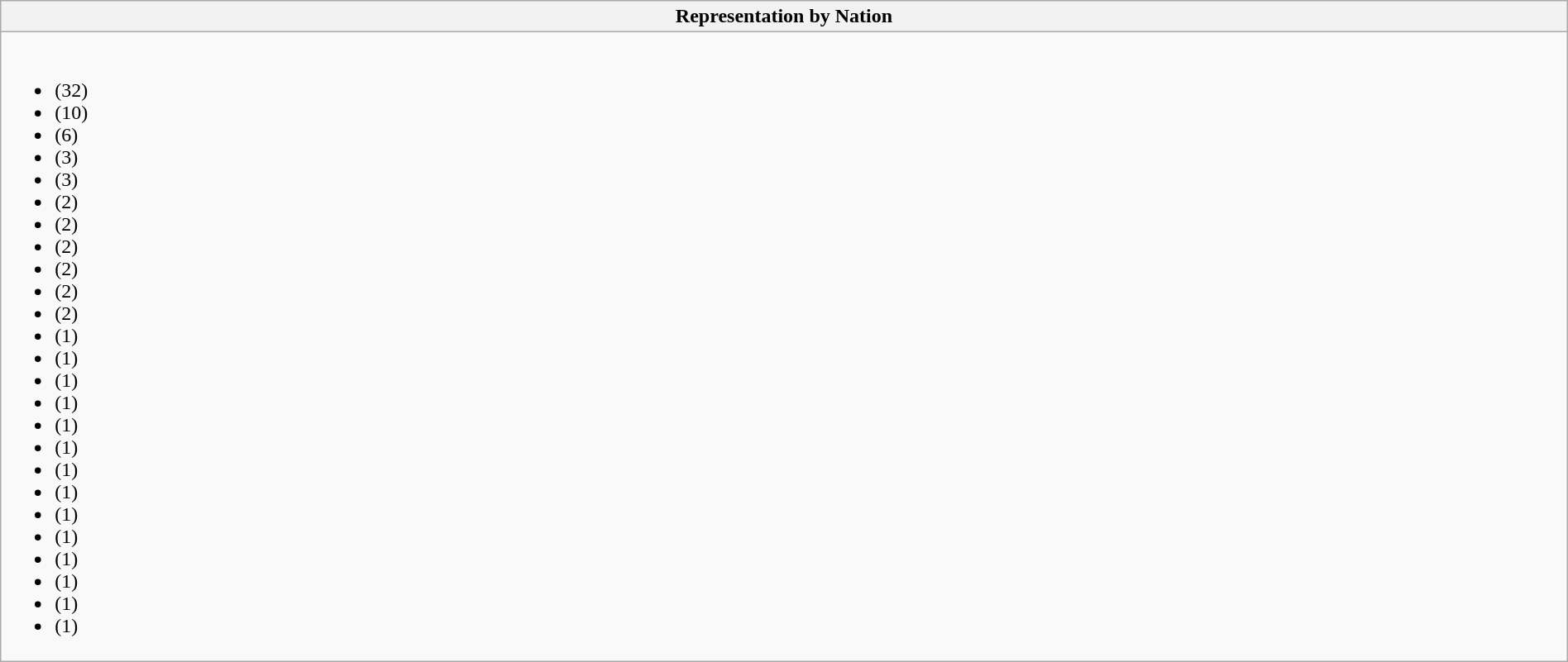<table class="wikitable mw-collapsible" style="width:100%;">
<tr>
<th>Representation by Nation</th>
</tr>
<tr>
<td><br><ul><li> (32)</li><li> (10)</li><li> (6)</li><li> (3)</li><li> (3)</li><li> (2)</li><li> (2)</li><li> (2)</li><li> (2)</li><li> (2)</li><li> (2)</li><li> (1)</li><li> (1)</li><li> (1)</li><li> (1)</li><li> (1)</li><li> (1)</li><li> (1)</li><li> (1)</li><li> (1)</li><li> (1)</li><li> (1)</li><li> (1)</li><li> (1)</li><li> (1)</li></ul></td>
</tr>
</table>
